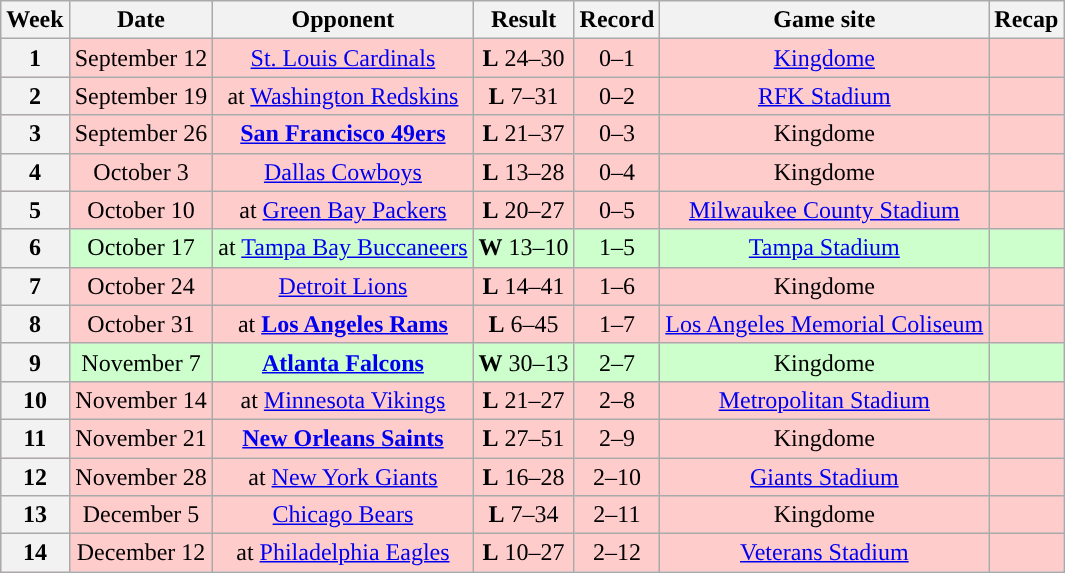<table class="wikitable" style="text-align:center">
<tr>
<th>Week</th>
<th>Date</th>
<th>Opponent</th>
<th>Result</th>
<th>Record</th>
<th>Game site</th>
<th>Recap</th>
</tr>
<tr style="background:#fcc">
<th>1</th>
<td>September 12</td>
<td><a href='#'>St. Louis Cardinals</a></td>
<td><strong>L</strong> 24–30</td>
<td>0–1</td>
<td><a href='#'>Kingdome</a></td>
<td></td>
</tr>
<tr style="background:#fcc">
<th>2</th>
<td>September 19</td>
<td>at <a href='#'>Washington Redskins</a></td>
<td><strong>L</strong> 7–31</td>
<td>0–2</td>
<td><a href='#'>RFK Stadium</a></td>
<td></td>
</tr>
<tr style="background:#fcc">
<th>3</th>
<td>September 26</td>
<td><strong><a href='#'>San Francisco 49ers</a></strong></td>
<td><strong>L</strong> 21–37</td>
<td>0–3</td>
<td>Kingdome</td>
<td></td>
</tr>
<tr style="background:#fcc">
<th>4</th>
<td>October 3</td>
<td><a href='#'>Dallas Cowboys</a></td>
<td><strong>L</strong> 13–28</td>
<td>0–4</td>
<td>Kingdome</td>
<td></td>
</tr>
<tr style="background:#fcc">
<th>5</th>
<td>October 10</td>
<td>at <a href='#'>Green Bay Packers</a></td>
<td><strong>L</strong> 20–27</td>
<td>0–5</td>
<td><a href='#'>Milwaukee County Stadium</a></td>
<td></td>
</tr>
<tr style="background:#cfc">
<th>6</th>
<td>October 17</td>
<td>at <a href='#'>Tampa Bay Buccaneers</a></td>
<td><strong>W</strong> 13–10</td>
<td>1–5</td>
<td><a href='#'>Tampa Stadium</a></td>
<td></td>
</tr>
<tr style="background:#fcc">
<th>7</th>
<td>October 24</td>
<td><a href='#'>Detroit Lions</a></td>
<td><strong>L</strong> 14–41</td>
<td>1–6</td>
<td>Kingdome</td>
<td></td>
</tr>
<tr style="background:#fcc">
<th>8</th>
<td>October 31</td>
<td>at <strong><a href='#'>Los Angeles Rams</a></strong></td>
<td><strong>L</strong> 6–45</td>
<td>1–7</td>
<td><a href='#'>Los Angeles Memorial Coliseum</a></td>
<td></td>
</tr>
<tr style="background:#cfc">
<th>9</th>
<td>November 7</td>
<td><strong><a href='#'>Atlanta Falcons</a></strong></td>
<td><strong>W</strong> 30–13</td>
<td>2–7</td>
<td>Kingdome</td>
<td></td>
</tr>
<tr style="background:#fcc">
<th>10</th>
<td>November 14</td>
<td>at <a href='#'>Minnesota Vikings</a></td>
<td><strong>L</strong> 21–27</td>
<td>2–8</td>
<td><a href='#'>Metropolitan Stadium</a></td>
<td></td>
</tr>
<tr style="background:#fcc">
<th>11</th>
<td>November 21</td>
<td><strong><a href='#'>New Orleans Saints</a></strong></td>
<td><strong>L</strong> 27–51</td>
<td>2–9</td>
<td>Kingdome</td>
<td></td>
</tr>
<tr style="background:#fcc">
<th>12</th>
<td>November 28</td>
<td>at <a href='#'>New York Giants</a></td>
<td><strong>L</strong> 16–28</td>
<td>2–10</td>
<td><a href='#'>Giants Stadium</a></td>
<td></td>
</tr>
<tr style="background:#fcc">
<th>13</th>
<td>December 5</td>
<td><a href='#'>Chicago Bears</a></td>
<td><strong>L</strong> 7–34</td>
<td>2–11</td>
<td>Kingdome</td>
<td></td>
</tr>
<tr style="background:#fcc">
<th>14</th>
<td>December 12</td>
<td>at <a href='#'>Philadelphia Eagles</a></td>
<td><strong>L</strong> 10–27</td>
<td>2–12</td>
<td><a href='#'>Veterans Stadium</a></td>
<td></td>
</tr>
</table>
